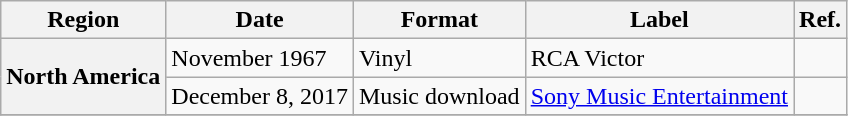<table class="wikitable plainrowheaders">
<tr>
<th scope="col">Region</th>
<th scope="col">Date</th>
<th scope="col">Format</th>
<th scope="col">Label</th>
<th scope="col">Ref.</th>
</tr>
<tr>
<th scope="row" rowspan="2">North America</th>
<td>November 1967</td>
<td>Vinyl</td>
<td>RCA Victor</td>
<td></td>
</tr>
<tr>
<td>December 8, 2017</td>
<td>Music download</td>
<td><a href='#'>Sony Music Entertainment</a></td>
<td></td>
</tr>
<tr>
</tr>
</table>
